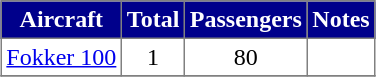<table class="toccolours" border="1" cellpadding="3" style="border-collapse:collapse; margin:1em auto;">
<tr bgcolor=darkblue>
<th style="color:white;">Aircraft</th>
<th style="color:white;">Total</th>
<th style="color:white;">Passengers</th>
<th style="color:white;">Notes</th>
</tr>
<tr>
<td><a href='#'>Fokker 100</a></td>
<td align=center>1</td>
<td align=center>80</td>
<td></td>
</tr>
<tr>
</tr>
</table>
